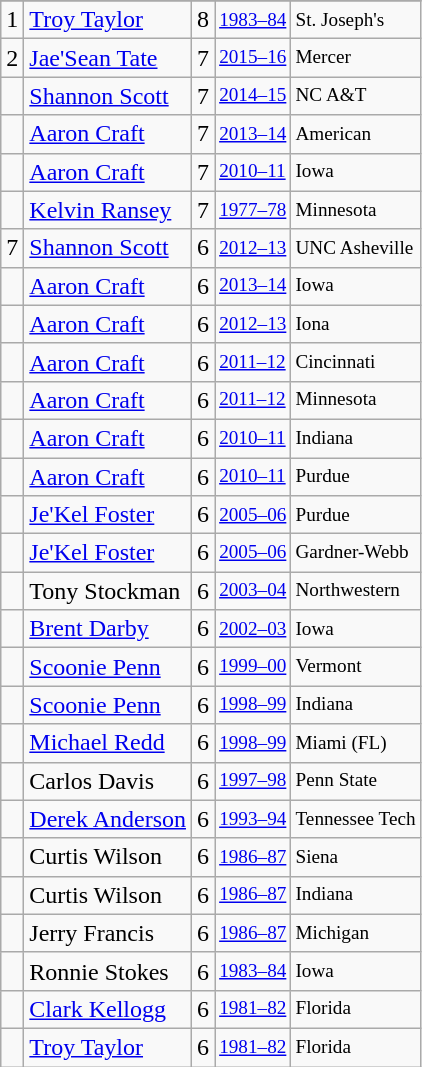<table class="wikitable">
<tr>
</tr>
<tr>
<td>1</td>
<td><a href='#'>Troy Taylor</a></td>
<td>8</td>
<td style="font-size:80%;"><a href='#'>1983–84</a></td>
<td style="font-size:80%;">St. Joseph's</td>
</tr>
<tr>
<td>2</td>
<td><a href='#'>Jae'Sean Tate</a></td>
<td>7</td>
<td style="font-size:80%;"><a href='#'>2015–16</a></td>
<td style="font-size:80%;">Mercer</td>
</tr>
<tr>
<td></td>
<td><a href='#'>Shannon Scott</a></td>
<td>7</td>
<td style="font-size:80%;"><a href='#'>2014–15</a></td>
<td style="font-size:80%;">NC A&T</td>
</tr>
<tr>
<td></td>
<td><a href='#'>Aaron Craft</a></td>
<td>7</td>
<td style="font-size:80%;"><a href='#'>2013–14</a></td>
<td style="font-size:80%;">American</td>
</tr>
<tr>
<td></td>
<td><a href='#'>Aaron Craft</a></td>
<td>7</td>
<td style="font-size:80%;"><a href='#'>2010–11</a></td>
<td style="font-size:80%;">Iowa</td>
</tr>
<tr>
<td></td>
<td><a href='#'>Kelvin Ransey</a></td>
<td>7</td>
<td style="font-size:80%;"><a href='#'>1977–78</a></td>
<td style="font-size:80%;">Minnesota</td>
</tr>
<tr>
<td>7</td>
<td><a href='#'>Shannon Scott</a></td>
<td>6</td>
<td style="font-size:80%;"><a href='#'>2012–13</a></td>
<td style="font-size:80%;">UNC Asheville</td>
</tr>
<tr>
<td></td>
<td><a href='#'>Aaron Craft</a></td>
<td>6</td>
<td style="font-size:80%;"><a href='#'>2013–14</a></td>
<td style="font-size:80%;">Iowa</td>
</tr>
<tr>
<td></td>
<td><a href='#'>Aaron Craft</a></td>
<td>6</td>
<td style="font-size:80%;"><a href='#'>2012–13</a></td>
<td style="font-size:80%;">Iona</td>
</tr>
<tr>
<td></td>
<td><a href='#'>Aaron Craft</a></td>
<td>6</td>
<td style="font-size:80%;"><a href='#'>2011–12</a></td>
<td style="font-size:80%;">Cincinnati</td>
</tr>
<tr>
<td></td>
<td><a href='#'>Aaron Craft</a></td>
<td>6</td>
<td style="font-size:80%;"><a href='#'>2011–12</a></td>
<td style="font-size:80%;">Minnesota</td>
</tr>
<tr>
<td></td>
<td><a href='#'>Aaron Craft</a></td>
<td>6</td>
<td style="font-size:80%;"><a href='#'>2010–11</a></td>
<td style="font-size:80%;">Indiana</td>
</tr>
<tr>
<td></td>
<td><a href='#'>Aaron Craft</a></td>
<td>6</td>
<td style="font-size:80%;"><a href='#'>2010–11</a></td>
<td style="font-size:80%;">Purdue</td>
</tr>
<tr>
<td></td>
<td><a href='#'>Je'Kel Foster</a></td>
<td>6</td>
<td style="font-size:80%;"><a href='#'>2005–06</a></td>
<td style="font-size:80%;">Purdue</td>
</tr>
<tr>
<td></td>
<td><a href='#'>Je'Kel Foster</a></td>
<td>6</td>
<td style="font-size:80%;"><a href='#'>2005–06</a></td>
<td style="font-size:80%;">Gardner-Webb</td>
</tr>
<tr>
<td></td>
<td>Tony Stockman</td>
<td>6</td>
<td style="font-size:80%;"><a href='#'>2003–04</a></td>
<td style="font-size:80%;">Northwestern</td>
</tr>
<tr>
<td></td>
<td><a href='#'>Brent Darby</a></td>
<td>6</td>
<td style="font-size:80%;"><a href='#'>2002–03</a></td>
<td style="font-size:80%;">Iowa</td>
</tr>
<tr>
<td></td>
<td><a href='#'>Scoonie Penn</a></td>
<td>6</td>
<td style="font-size:80%;"><a href='#'>1999–00</a></td>
<td style="font-size:80%;">Vermont</td>
</tr>
<tr>
<td></td>
<td><a href='#'>Scoonie Penn</a></td>
<td>6</td>
<td style="font-size:80%;"><a href='#'>1998–99</a></td>
<td style="font-size:80%;">Indiana</td>
</tr>
<tr>
<td></td>
<td><a href='#'>Michael Redd</a></td>
<td>6</td>
<td style="font-size:80%;"><a href='#'>1998–99</a></td>
<td style="font-size:80%;">Miami (FL)</td>
</tr>
<tr>
<td></td>
<td>Carlos Davis</td>
<td>6</td>
<td style="font-size:80%;"><a href='#'>1997–98</a></td>
<td style="font-size:80%;">Penn State</td>
</tr>
<tr>
<td></td>
<td><a href='#'>Derek Anderson</a></td>
<td>6</td>
<td style="font-size:80%;"><a href='#'>1993–94</a></td>
<td style="font-size:80%;">Tennessee Tech</td>
</tr>
<tr>
<td></td>
<td>Curtis Wilson</td>
<td>6</td>
<td style="font-size:80%;"><a href='#'>1986–87</a></td>
<td style="font-size:80%;">Siena</td>
</tr>
<tr>
<td></td>
<td>Curtis Wilson</td>
<td>6</td>
<td style="font-size:80%;"><a href='#'>1986–87</a></td>
<td style="font-size:80%;">Indiana</td>
</tr>
<tr>
<td></td>
<td>Jerry Francis</td>
<td>6</td>
<td style="font-size:80%;"><a href='#'>1986–87</a></td>
<td style="font-size:80%;">Michigan</td>
</tr>
<tr>
<td></td>
<td>Ronnie Stokes</td>
<td>6</td>
<td style="font-size:80%;"><a href='#'>1983–84</a></td>
<td style="font-size:80%;">Iowa</td>
</tr>
<tr>
<td></td>
<td><a href='#'>Clark Kellogg</a></td>
<td>6</td>
<td style="font-size:80%;"><a href='#'>1981–82</a></td>
<td style="font-size:80%;">Florida</td>
</tr>
<tr>
<td></td>
<td><a href='#'>Troy Taylor</a></td>
<td>6</td>
<td style="font-size:80%;"><a href='#'>1981–82</a></td>
<td style="font-size:80%;">Florida</td>
</tr>
</table>
